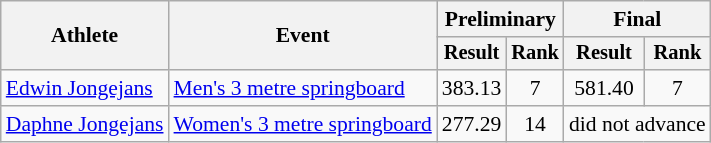<table class="wikitable" style="font-size:90%">
<tr>
<th rowspan="2">Athlete</th>
<th rowspan="2">Event</th>
<th colspan="2">Preliminary</th>
<th colspan="2">Final</th>
</tr>
<tr style="font-size:95%">
<th>Result</th>
<th>Rank</th>
<th>Result</th>
<th>Rank</th>
</tr>
<tr align=center>
<td align=left><a href='#'>Edwin Jongejans</a></td>
<td align=left><a href='#'>Men's 3 metre springboard</a></td>
<td>383.13</td>
<td>7</td>
<td>581.40</td>
<td>7</td>
</tr>
<tr align=center>
<td align=left><a href='#'>Daphne Jongejans</a></td>
<td align=left><a href='#'>Women's 3 metre springboard</a></td>
<td>277.29</td>
<td>14</td>
<td colspan=2>did not advance</td>
</tr>
</table>
